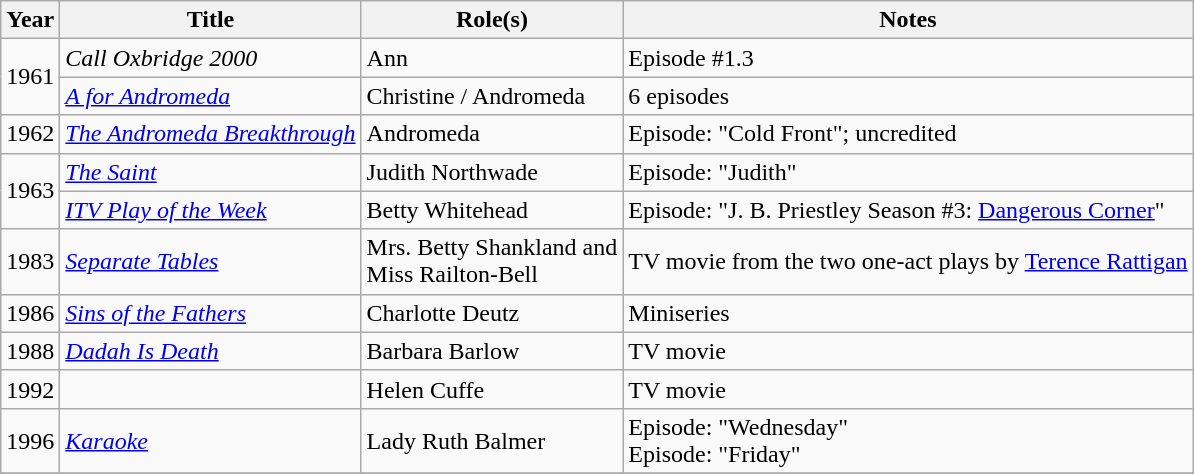<table class="wikitable sortable">
<tr>
<th>Year</th>
<th>Title</th>
<th>Role(s)</th>
<th class="unsortable">Notes</th>
</tr>
<tr>
<td rowspan="2">1961</td>
<td><em>Call Oxbridge 2000</em></td>
<td>Ann</td>
<td>Episode #1.3</td>
</tr>
<tr>
<td data-sort-value="for Andromeda, A"><em><a href='#'>A for Andromeda</a></em></td>
<td>Christine / Andromeda</td>
<td>6 episodes</td>
</tr>
<tr>
<td>1962</td>
<td data-sort-value="Andromeda Breakthrough, The"><em><a href='#'>The Andromeda Breakthrough</a></em></td>
<td>Andromeda</td>
<td>Episode: "Cold Front"; uncredited</td>
</tr>
<tr>
<td rowspan=2>1963</td>
<td data-sort-value="Saint, The"><em><a href='#'>The Saint</a></em></td>
<td>Judith Northwade</td>
<td>Episode: "Judith"</td>
</tr>
<tr>
<td><em><a href='#'>ITV Play of the Week</a></em></td>
<td>Betty Whitehead</td>
<td>Episode: "J. B. Priestley Season #3: <a href='#'>Dangerous Corner</a>"</td>
</tr>
<tr>
<td>1983</td>
<td><em><a href='#'>Separate Tables</a></em></td>
<td>Mrs. Betty Shankland and<br> Miss Railton-Bell</td>
<td>TV movie from the two one-act plays by <a href='#'>Terence Rattigan</a></td>
</tr>
<tr>
<td>1986</td>
<td><em><a href='#'>Sins of the Fathers</a></em></td>
<td>Charlotte Deutz</td>
<td>Miniseries</td>
</tr>
<tr>
<td>1988</td>
<td><em><a href='#'>Dadah Is Death</a></em></td>
<td>Barbara Barlow</td>
<td>TV movie</td>
</tr>
<tr>
<td>1992</td>
<td><em></em></td>
<td>Helen Cuffe</td>
<td>TV movie</td>
</tr>
<tr>
<td>1996</td>
<td><em><a href='#'>Karaoke</a></em></td>
<td>Lady Ruth Balmer</td>
<td>Episode: "Wednesday"<br>Episode: "Friday"</td>
</tr>
<tr>
</tr>
</table>
